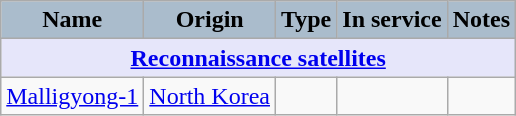<table class="wikitable">
<tr>
<th style="text-align:center; background:#aabccc;">Name</th>
<th style="text-align: center; background:#aabccc;">Origin</th>
<th style="text-align:l center; background:#aabccc;">Type</th>
<th style="text-align:l center; background:#aabccc;">In service</th>
<th style="text-align: center; background:#aabccc;">Notes</th>
</tr>
<tr>
<th style="align: center; background: lavender;" colspan="7"><a href='#'>Reconnaissance satellites</a></th>
</tr>
<tr>
<td><a href='#'>Malligyong-1</a></td>
<td><a href='#'>North Korea</a></td>
<td></td>
<td></td>
<td></td>
</tr>
</table>
